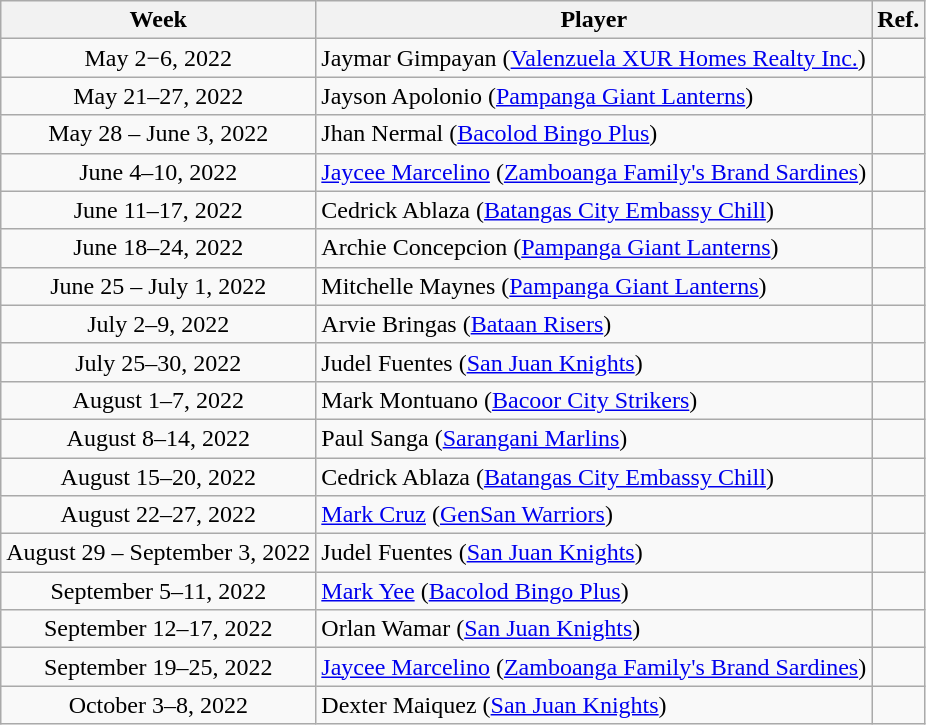<table class="wikitable">
<tr>
<th>Week</th>
<th>Player</th>
<th>Ref.</th>
</tr>
<tr>
<td align=center>May 2−6, 2022</td>
<td>Jaymar Gimpayan (<a href='#'>Valenzuela XUR Homes Realty Inc.</a>)</td>
<td></td>
</tr>
<tr>
<td align=center>May 21–27, 2022</td>
<td>Jayson Apolonio (<a href='#'>Pampanga Giant Lanterns</a>)</td>
<td></td>
</tr>
<tr>
<td align=center>May 28 – June 3, 2022</td>
<td>Jhan Nermal (<a href='#'>Bacolod Bingo Plus</a>)</td>
<td></td>
</tr>
<tr>
<td align=center>June 4–10, 2022</td>
<td><a href='#'>Jaycee Marcelino</a> (<a href='#'>Zamboanga Family's Brand Sardines</a>) </td>
<td></td>
</tr>
<tr>
<td align=center>June 11–17, 2022</td>
<td>Cedrick Ablaza (<a href='#'>Batangas City Embassy Chill</a>) </td>
<td></td>
</tr>
<tr>
<td align=center>June 18–24, 2022</td>
<td>Archie Concepcion (<a href='#'>Pampanga Giant Lanterns</a>)</td>
<td></td>
</tr>
<tr>
<td align=center>June 25 – July 1, 2022</td>
<td>Mitchelle Maynes (<a href='#'>Pampanga Giant Lanterns</a>)</td>
<td></td>
</tr>
<tr>
<td align=center>July 2–9, 2022</td>
<td>Arvie Bringas (<a href='#'>Bataan Risers</a>)</td>
<td></td>
</tr>
<tr>
<td align=center>July 25–30, 2022</td>
<td>Judel Fuentes (<a href='#'>San Juan Knights</a>) </td>
<td></td>
</tr>
<tr>
<td align=center>August 1–7, 2022</td>
<td>Mark Montuano (<a href='#'>Bacoor City Strikers</a>)</td>
<td></td>
</tr>
<tr>
<td align=center>August 8–14, 2022</td>
<td>Paul Sanga (<a href='#'>Sarangani Marlins</a>)</td>
<td></td>
</tr>
<tr>
<td align=center>August 15–20, 2022</td>
<td>Cedrick Ablaza (<a href='#'>Batangas City Embassy Chill</a>) </td>
<td></td>
</tr>
<tr>
<td align=center>August 22–27, 2022</td>
<td><a href='#'>Mark Cruz</a> (<a href='#'>GenSan Warriors</a>)</td>
<td></td>
</tr>
<tr>
<td align=center>August 29 – September 3, 2022</td>
<td>Judel Fuentes (<a href='#'>San Juan Knights</a>) </td>
<td></td>
</tr>
<tr>
<td align=center>September 5–11, 2022</td>
<td><a href='#'>Mark Yee</a> (<a href='#'>Bacolod Bingo Plus</a>)</td>
<td></td>
</tr>
<tr>
<td align=center>September 12–17, 2022</td>
<td>Orlan Wamar (<a href='#'>San Juan Knights</a>)</td>
<td></td>
</tr>
<tr>
<td align=center>September 19–25, 2022</td>
<td><a href='#'>Jaycee Marcelino</a> (<a href='#'>Zamboanga Family's Brand Sardines</a>) </td>
<td></td>
</tr>
<tr>
<td align=center>October 3–8, 2022</td>
<td>Dexter Maiquez (<a href='#'>San Juan Knights</a>)</td>
<td></td>
</tr>
</table>
